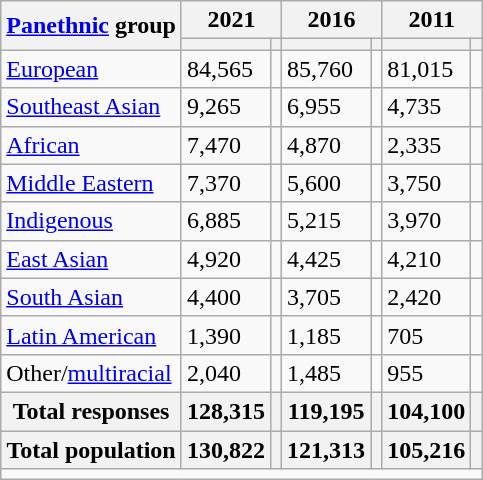<table class="wikitable collapsible sortable">
<tr>
<th rowspan="2"><a href='#'>Panethnic</a> group</th>
<th colspan="2">2021</th>
<th colspan="2">2016</th>
<th colspan="2">2011</th>
</tr>
<tr>
<th><a href='#'></a></th>
<th></th>
<th></th>
<th></th>
<th></th>
<th></th>
</tr>
<tr>
<td><a href='#'>European</a></td>
<td>84,565</td>
<td></td>
<td>85,760</td>
<td></td>
<td>81,015</td>
<td></td>
</tr>
<tr>
<td><a href='#'>Southeast Asian</a></td>
<td>9,265</td>
<td></td>
<td>6,955</td>
<td></td>
<td>4,735</td>
<td></td>
</tr>
<tr>
<td><a href='#'>African</a></td>
<td>7,470</td>
<td></td>
<td>4,870</td>
<td></td>
<td>2,335</td>
<td></td>
</tr>
<tr>
<td><a href='#'>Middle Eastern</a></td>
<td>7,370</td>
<td></td>
<td>5,600</td>
<td></td>
<td>3,750</td>
<td></td>
</tr>
<tr>
<td><a href='#'>Indigenous</a></td>
<td>6,885</td>
<td></td>
<td>5,215</td>
<td></td>
<td>3,970</td>
<td></td>
</tr>
<tr>
<td><a href='#'>East Asian</a></td>
<td>4,920</td>
<td></td>
<td>4,425</td>
<td></td>
<td>4,210</td>
<td></td>
</tr>
<tr>
<td><a href='#'>South Asian</a></td>
<td>4,400</td>
<td></td>
<td>3,705</td>
<td></td>
<td>2,420</td>
<td></td>
</tr>
<tr>
<td><a href='#'>Latin American</a></td>
<td>1,390</td>
<td></td>
<td>1,185</td>
<td></td>
<td>705</td>
<td></td>
</tr>
<tr>
<td>Other/<a href='#'>multiracial</a></td>
<td>2,040</td>
<td></td>
<td>1,485</td>
<td></td>
<td>955</td>
<td></td>
</tr>
<tr>
<th>Total responses</th>
<th>128,315</th>
<th></th>
<th>119,195</th>
<th></th>
<th>104,100</th>
<th></th>
</tr>
<tr class="sortbottom">
<th>Total population</th>
<th>130,822</th>
<th></th>
<th>121,313</th>
<th></th>
<th>105,216</th>
<th></th>
</tr>
<tr class="sortbottom">
<td colspan="15"></td>
</tr>
</table>
